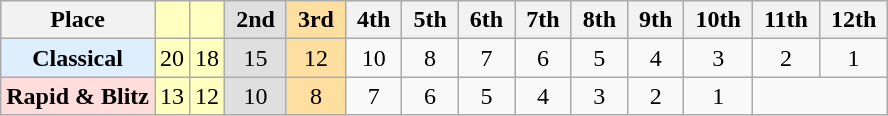<table class="wikitable" style="font-size: 100%; text-align:center">
<tr>
<th>Place</th>
<th style="background-color:#ffffbf">  </th>
<th style="background-color:#ffffbf">  </th>
<th style="background-color:#dfdfdf"> 2nd </th>
<th style="background-color:#ffdf9f"> 3rd </th>
<th> 4th </th>
<th> 5th </th>
<th> 6th </th>
<th> 7th </th>
<th> 8th </th>
<th> 9th </th>
<th> 10th </th>
<th> 11th </th>
<th> 12th </th>
</tr>
<tr>
<th style="background-color:#ddeeff">Classical</th>
<td style="background-color:#ffffbf">20</td>
<td style="background-color:#ffffbf">18</td>
<td style="background-color:#dfdfdf">15</td>
<td style="background-color:#ffdf9f">12</td>
<td>10</td>
<td>8</td>
<td>7</td>
<td>6</td>
<td>5</td>
<td>4</td>
<td>3</td>
<td>2</td>
<td>1</td>
</tr>
<tr>
<th style="background-color:#ffdddd">Rapid & Blitz</th>
<td style="background-color:#ffffbf">13</td>
<td style="background-color:#ffffbf">12</td>
<td style="background-color:#dfdfdf">10</td>
<td style="background-color:#ffdf9f">8</td>
<td>7</td>
<td>6</td>
<td>5</td>
<td>4</td>
<td>3</td>
<td>2</td>
<td>1</td>
</tr>
</table>
